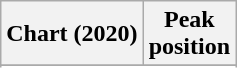<table class="wikitable sortable plainrowheaders" style="text-align:center">
<tr>
<th scope="col">Chart (2020)</th>
<th scope="col">Peak<br> position</th>
</tr>
<tr>
</tr>
<tr>
</tr>
<tr>
</tr>
</table>
